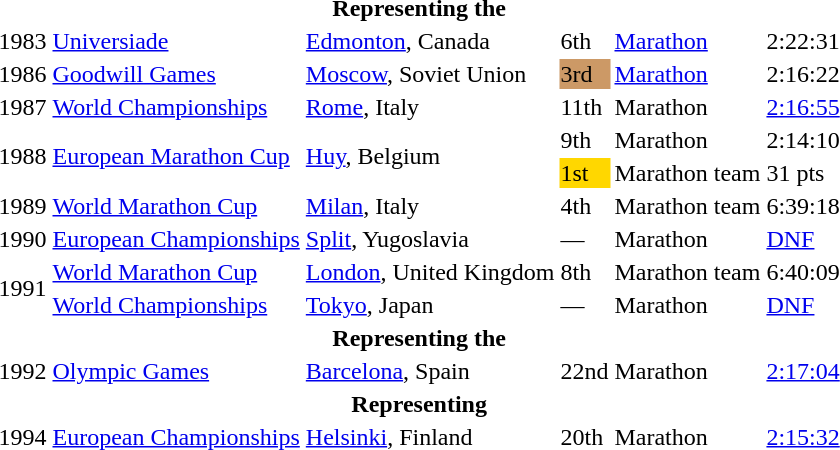<table>
<tr>
<th colspan="6">Representing the </th>
</tr>
<tr>
<td>1983</td>
<td><a href='#'>Universiade</a></td>
<td><a href='#'>Edmonton</a>, Canada</td>
<td>6th</td>
<td><a href='#'>Marathon</a></td>
<td>2:22:31</td>
</tr>
<tr>
<td>1986</td>
<td><a href='#'>Goodwill Games</a></td>
<td><a href='#'>Moscow</a>, Soviet Union</td>
<td bgcolor=cc9966>3rd</td>
<td><a href='#'>Marathon</a></td>
<td>2:16:22</td>
</tr>
<tr>
<td>1987</td>
<td><a href='#'>World Championships</a></td>
<td><a href='#'>Rome</a>, Italy</td>
<td>11th</td>
<td>Marathon</td>
<td><a href='#'>2:16:55</a></td>
</tr>
<tr>
<td rowspan=2>1988</td>
<td rowspan=2><a href='#'>European Marathon Cup</a></td>
<td rowspan=2><a href='#'>Huy</a>, Belgium</td>
<td>9th</td>
<td>Marathon</td>
<td>2:14:10</td>
</tr>
<tr>
<td bgcolor=gold>1st</td>
<td>Marathon team</td>
<td>31 pts</td>
</tr>
<tr>
<td>1989</td>
<td><a href='#'>World Marathon Cup</a></td>
<td><a href='#'>Milan</a>, Italy</td>
<td>4th</td>
<td>Marathon team</td>
<td>6:39:18</td>
</tr>
<tr>
<td>1990</td>
<td><a href='#'>European Championships</a></td>
<td><a href='#'>Split</a>, Yugoslavia</td>
<td>—</td>
<td>Marathon</td>
<td><a href='#'>DNF</a></td>
</tr>
<tr>
<td rowspan=2>1991</td>
<td><a href='#'>World Marathon Cup</a></td>
<td><a href='#'>London</a>, United Kingdom</td>
<td>8th</td>
<td>Marathon team</td>
<td>6:40:09</td>
</tr>
<tr>
<td><a href='#'>World Championships</a></td>
<td><a href='#'>Tokyo</a>, Japan</td>
<td>—</td>
<td>Marathon</td>
<td><a href='#'>DNF</a></td>
</tr>
<tr>
<th colspan="6">Representing the </th>
</tr>
<tr>
<td>1992</td>
<td><a href='#'>Olympic Games</a></td>
<td><a href='#'>Barcelona</a>, Spain</td>
<td>22nd</td>
<td>Marathon</td>
<td><a href='#'>2:17:04</a></td>
</tr>
<tr>
<th colspan="6">Representing </th>
</tr>
<tr>
<td>1994</td>
<td><a href='#'>European Championships</a></td>
<td><a href='#'>Helsinki</a>, Finland</td>
<td>20th</td>
<td>Marathon</td>
<td><a href='#'>2:15:32</a></td>
</tr>
<tr>
</tr>
</table>
